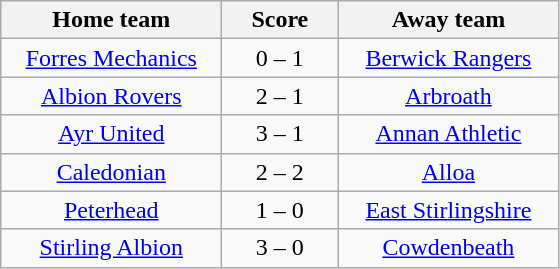<table class="wikitable" style="text-align: center">
<tr>
<th width=140>Home team</th>
<th width=70>Score</th>
<th width=140>Away team</th>
</tr>
<tr>
<td><a href='#'>Forres Mechanics</a></td>
<td>0 – 1</td>
<td><a href='#'>Berwick Rangers</a></td>
</tr>
<tr>
<td><a href='#'>Albion Rovers</a></td>
<td>2 – 1</td>
<td><a href='#'>Arbroath</a></td>
</tr>
<tr>
<td><a href='#'>Ayr United</a></td>
<td>3 – 1</td>
<td><a href='#'>Annan Athletic</a></td>
</tr>
<tr>
<td><a href='#'>Caledonian</a></td>
<td>2 – 2</td>
<td><a href='#'>Alloa</a></td>
</tr>
<tr>
<td><a href='#'>Peterhead</a></td>
<td>1 – 0</td>
<td><a href='#'>East Stirlingshire</a></td>
</tr>
<tr>
<td><a href='#'>Stirling Albion</a></td>
<td>3 – 0</td>
<td><a href='#'>Cowdenbeath</a></td>
</tr>
</table>
